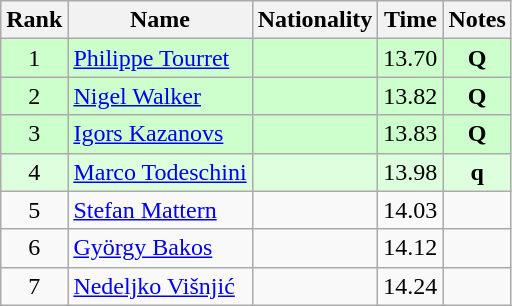<table class="wikitable sortable" style="text-align:center">
<tr>
<th>Rank</th>
<th>Name</th>
<th>Nationality</th>
<th>Time</th>
<th>Notes</th>
</tr>
<tr bgcolor=ccffcc>
<td>1</td>
<td align=left><a href='#'>Philippe Tourret</a></td>
<td align=left></td>
<td>13.70</td>
<td><strong>Q</strong></td>
</tr>
<tr bgcolor=ccffcc>
<td>2</td>
<td align=left><a href='#'>Nigel Walker</a></td>
<td align=left></td>
<td>13.82</td>
<td><strong>Q</strong></td>
</tr>
<tr bgcolor=ccffcc>
<td>3</td>
<td align=left><a href='#'>Igors Kazanovs</a></td>
<td align=left></td>
<td>13.83</td>
<td><strong>Q</strong></td>
</tr>
<tr bgcolor=ddffdd>
<td>4</td>
<td align=left><a href='#'>Marco Todeschini</a></td>
<td align=left></td>
<td>13.98</td>
<td><strong>q</strong></td>
</tr>
<tr>
<td>5</td>
<td align=left><a href='#'>Stefan Mattern</a></td>
<td align=left></td>
<td>14.03</td>
<td></td>
</tr>
<tr>
<td>6</td>
<td align=left><a href='#'>György Bakos</a></td>
<td align=left></td>
<td>14.12</td>
<td></td>
</tr>
<tr>
<td>7</td>
<td align=left><a href='#'>Nedeljko Višnjić</a></td>
<td align=left></td>
<td>14.24</td>
<td></td>
</tr>
</table>
